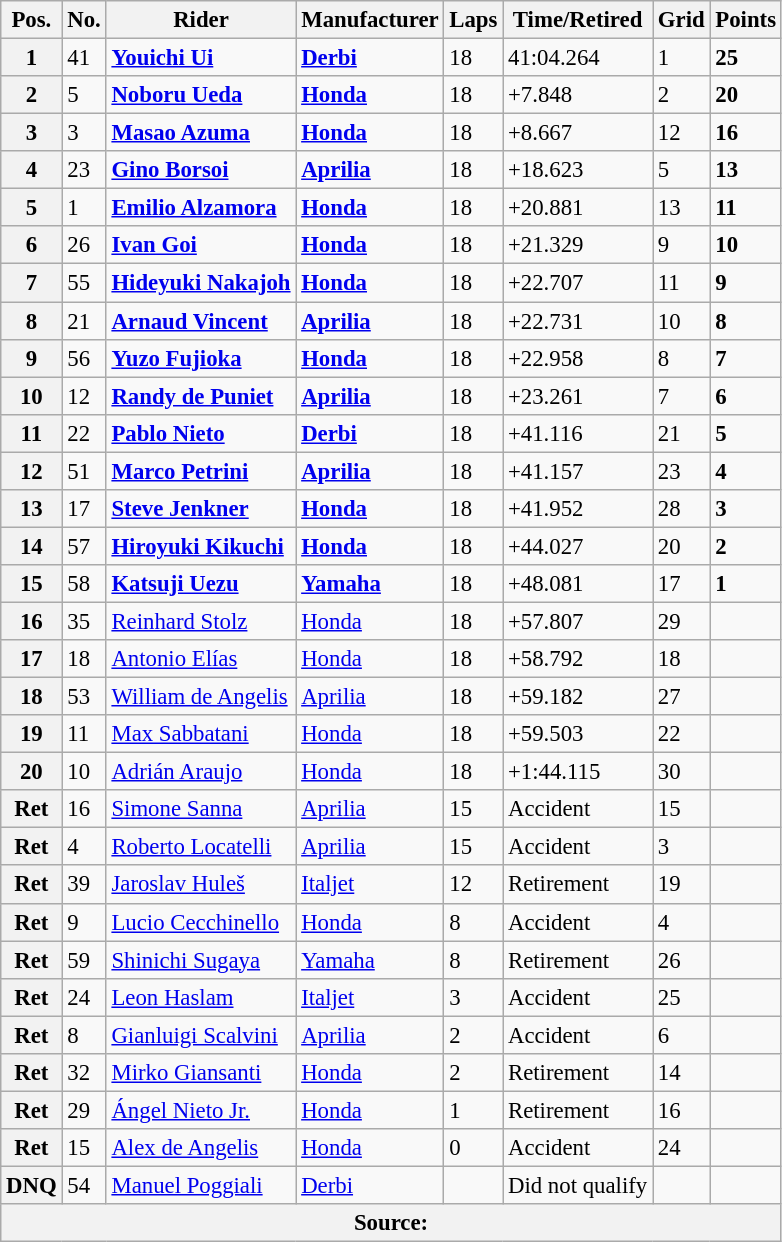<table class="wikitable" style="font-size: 95%;">
<tr>
<th>Pos.</th>
<th>No.</th>
<th>Rider</th>
<th>Manufacturer</th>
<th>Laps</th>
<th>Time/Retired</th>
<th>Grid</th>
<th>Points</th>
</tr>
<tr>
<th>1</th>
<td>41</td>
<td> <strong><a href='#'>Youichi Ui</a></strong></td>
<td><strong><a href='#'>Derbi</a></strong></td>
<td>18</td>
<td>41:04.264</td>
<td>1</td>
<td><strong>25</strong></td>
</tr>
<tr>
<th>2</th>
<td>5</td>
<td> <strong><a href='#'>Noboru Ueda</a></strong></td>
<td><strong><a href='#'>Honda</a></strong></td>
<td>18</td>
<td>+7.848</td>
<td>2</td>
<td><strong>20</strong></td>
</tr>
<tr>
<th>3</th>
<td>3</td>
<td> <strong><a href='#'>Masao Azuma</a></strong></td>
<td><strong><a href='#'>Honda</a></strong></td>
<td>18</td>
<td>+8.667</td>
<td>12</td>
<td><strong>16</strong></td>
</tr>
<tr>
<th>4</th>
<td>23</td>
<td> <strong><a href='#'>Gino Borsoi</a></strong></td>
<td><strong><a href='#'>Aprilia</a></strong></td>
<td>18</td>
<td>+18.623</td>
<td>5</td>
<td><strong>13</strong></td>
</tr>
<tr>
<th>5</th>
<td>1</td>
<td> <strong><a href='#'>Emilio Alzamora</a></strong></td>
<td><strong><a href='#'>Honda</a></strong></td>
<td>18</td>
<td>+20.881</td>
<td>13</td>
<td><strong>11</strong></td>
</tr>
<tr>
<th>6</th>
<td>26</td>
<td> <strong><a href='#'>Ivan Goi</a></strong></td>
<td><strong><a href='#'>Honda</a></strong></td>
<td>18</td>
<td>+21.329</td>
<td>9</td>
<td><strong>10</strong></td>
</tr>
<tr>
<th>7</th>
<td>55</td>
<td> <strong><a href='#'>Hideyuki Nakajoh</a></strong></td>
<td><strong><a href='#'>Honda</a></strong></td>
<td>18</td>
<td>+22.707</td>
<td>11</td>
<td><strong>9</strong></td>
</tr>
<tr>
<th>8</th>
<td>21</td>
<td> <strong><a href='#'>Arnaud Vincent</a></strong></td>
<td><strong><a href='#'>Aprilia</a></strong></td>
<td>18</td>
<td>+22.731</td>
<td>10</td>
<td><strong>8</strong></td>
</tr>
<tr>
<th>9</th>
<td>56</td>
<td> <strong><a href='#'>Yuzo Fujioka</a></strong></td>
<td><strong><a href='#'>Honda</a></strong></td>
<td>18</td>
<td>+22.958</td>
<td>8</td>
<td><strong>7</strong></td>
</tr>
<tr>
<th>10</th>
<td>12</td>
<td> <strong><a href='#'>Randy de Puniet</a></strong></td>
<td><strong><a href='#'>Aprilia</a></strong></td>
<td>18</td>
<td>+23.261</td>
<td>7</td>
<td><strong>6</strong></td>
</tr>
<tr>
<th>11</th>
<td>22</td>
<td> <strong><a href='#'>Pablo Nieto</a></strong></td>
<td><strong><a href='#'>Derbi</a></strong></td>
<td>18</td>
<td>+41.116</td>
<td>21</td>
<td><strong>5</strong></td>
</tr>
<tr>
<th>12</th>
<td>51</td>
<td> <strong><a href='#'>Marco Petrini</a></strong></td>
<td><strong><a href='#'>Aprilia</a></strong></td>
<td>18</td>
<td>+41.157</td>
<td>23</td>
<td><strong>4</strong></td>
</tr>
<tr>
<th>13</th>
<td>17</td>
<td> <strong><a href='#'>Steve Jenkner</a></strong></td>
<td><strong><a href='#'>Honda</a></strong></td>
<td>18</td>
<td>+41.952</td>
<td>28</td>
<td><strong>3</strong></td>
</tr>
<tr>
<th>14</th>
<td>57</td>
<td> <strong><a href='#'>Hiroyuki Kikuchi</a></strong></td>
<td><strong><a href='#'>Honda</a></strong></td>
<td>18</td>
<td>+44.027</td>
<td>20</td>
<td><strong>2</strong></td>
</tr>
<tr>
<th>15</th>
<td>58</td>
<td> <strong><a href='#'>Katsuji Uezu</a></strong></td>
<td><strong><a href='#'>Yamaha</a></strong></td>
<td>18</td>
<td>+48.081</td>
<td>17</td>
<td><strong>1</strong></td>
</tr>
<tr>
<th>16</th>
<td>35</td>
<td> <a href='#'>Reinhard Stolz</a></td>
<td><a href='#'>Honda</a></td>
<td>18</td>
<td>+57.807</td>
<td>29</td>
<td></td>
</tr>
<tr>
<th>17</th>
<td>18</td>
<td> <a href='#'>Antonio Elías</a></td>
<td><a href='#'>Honda</a></td>
<td>18</td>
<td>+58.792</td>
<td>18</td>
<td></td>
</tr>
<tr>
<th>18</th>
<td>53</td>
<td> <a href='#'>William de Angelis</a></td>
<td><a href='#'>Aprilia</a></td>
<td>18</td>
<td>+59.182</td>
<td>27</td>
<td></td>
</tr>
<tr>
<th>19</th>
<td>11</td>
<td> <a href='#'>Max Sabbatani</a></td>
<td><a href='#'>Honda</a></td>
<td>18</td>
<td>+59.503</td>
<td>22</td>
<td></td>
</tr>
<tr>
<th>20</th>
<td>10</td>
<td> <a href='#'>Adrián Araujo</a></td>
<td><a href='#'>Honda</a></td>
<td>18</td>
<td>+1:44.115</td>
<td>30</td>
<td></td>
</tr>
<tr>
<th>Ret</th>
<td>16</td>
<td> <a href='#'>Simone Sanna</a></td>
<td><a href='#'>Aprilia</a></td>
<td>15</td>
<td>Accident</td>
<td>15</td>
<td></td>
</tr>
<tr>
<th>Ret</th>
<td>4</td>
<td> <a href='#'>Roberto Locatelli</a></td>
<td><a href='#'>Aprilia</a></td>
<td>15</td>
<td>Accident</td>
<td>3</td>
<td></td>
</tr>
<tr>
<th>Ret</th>
<td>39</td>
<td> <a href='#'>Jaroslav Huleš</a></td>
<td><a href='#'>Italjet</a></td>
<td>12</td>
<td>Retirement</td>
<td>19</td>
<td></td>
</tr>
<tr>
<th>Ret</th>
<td>9</td>
<td> <a href='#'>Lucio Cecchinello</a></td>
<td><a href='#'>Honda</a></td>
<td>8</td>
<td>Accident</td>
<td>4</td>
<td></td>
</tr>
<tr>
<th>Ret</th>
<td>59</td>
<td> <a href='#'>Shinichi Sugaya</a></td>
<td><a href='#'>Yamaha</a></td>
<td>8</td>
<td>Retirement</td>
<td>26</td>
<td></td>
</tr>
<tr>
<th>Ret</th>
<td>24</td>
<td> <a href='#'>Leon Haslam</a></td>
<td><a href='#'>Italjet</a></td>
<td>3</td>
<td>Accident</td>
<td>25</td>
<td></td>
</tr>
<tr>
<th>Ret</th>
<td>8</td>
<td> <a href='#'>Gianluigi Scalvini</a></td>
<td><a href='#'>Aprilia</a></td>
<td>2</td>
<td>Accident</td>
<td>6</td>
<td></td>
</tr>
<tr>
<th>Ret</th>
<td>32</td>
<td> <a href='#'>Mirko Giansanti</a></td>
<td><a href='#'>Honda</a></td>
<td>2</td>
<td>Retirement</td>
<td>14</td>
<td></td>
</tr>
<tr>
<th>Ret</th>
<td>29</td>
<td> <a href='#'>Ángel Nieto Jr.</a></td>
<td><a href='#'>Honda</a></td>
<td>1</td>
<td>Retirement</td>
<td>16</td>
<td></td>
</tr>
<tr>
<th>Ret</th>
<td>15</td>
<td> <a href='#'>Alex de Angelis</a></td>
<td><a href='#'>Honda</a></td>
<td>0</td>
<td>Accident</td>
<td>24</td>
<td></td>
</tr>
<tr>
<th>DNQ</th>
<td>54</td>
<td> <a href='#'>Manuel Poggiali</a></td>
<td><a href='#'>Derbi</a></td>
<td></td>
<td>Did not qualify</td>
<td></td>
<td></td>
</tr>
<tr>
<th colspan=8>Source: </th>
</tr>
</table>
